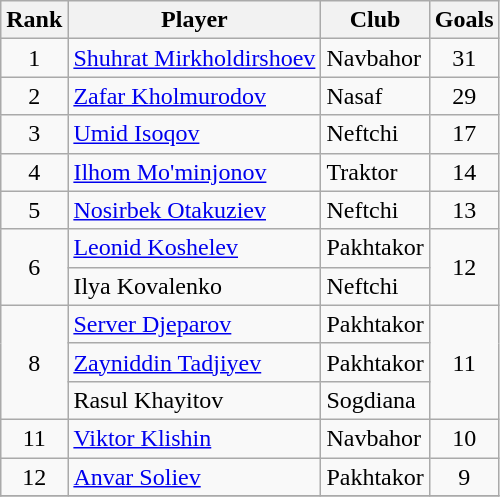<table class="wikitable">
<tr>
<th>Rank</th>
<th>Player</th>
<th>Club</th>
<th>Goals</th>
</tr>
<tr>
<td align=center>1</td>
<td> <a href='#'>Shuhrat Mirkholdirshoev</a></td>
<td>Navbahor</td>
<td align=center>31</td>
</tr>
<tr>
<td align=center>2</td>
<td> <a href='#'>Zafar Kholmurodov</a></td>
<td>Nasaf</td>
<td align=center>29</td>
</tr>
<tr>
<td align=center>3</td>
<td> <a href='#'>Umid Isoqov</a></td>
<td>Neftchi</td>
<td align=center>17</td>
</tr>
<tr>
<td align=center>4</td>
<td> <a href='#'>Ilhom Mo'minjonov</a></td>
<td>Traktor</td>
<td align=center>14</td>
</tr>
<tr>
<td align=center>5</td>
<td> <a href='#'>Nosirbek Otakuziev</a></td>
<td>Neftchi</td>
<td align=center>13</td>
</tr>
<tr>
<td rowspan=2 align=center>6</td>
<td> <a href='#'>Leonid Koshelev</a></td>
<td>Pakhtakor</td>
<td rowspan=2 align=center>12</td>
</tr>
<tr>
<td> Ilya Kovalenko</td>
<td>Neftchi</td>
</tr>
<tr>
<td rowspan=3 align=center>8</td>
<td> <a href='#'>Server Djeparov</a></td>
<td>Pakhtakor</td>
<td rowspan=3 align=center>11</td>
</tr>
<tr>
<td> <a href='#'>Zayniddin Tadjiyev</a></td>
<td>Pakhtakor</td>
</tr>
<tr>
<td> Rasul Khayitov</td>
<td>Sogdiana</td>
</tr>
<tr>
<td align=center>11</td>
<td> <a href='#'>Viktor Klishin</a></td>
<td>Navbahor</td>
<td align=center>10</td>
</tr>
<tr>
<td align=center>12</td>
<td> <a href='#'>Anvar Soliev</a></td>
<td>Pakhtakor</td>
<td align=center>9</td>
</tr>
<tr>
</tr>
</table>
